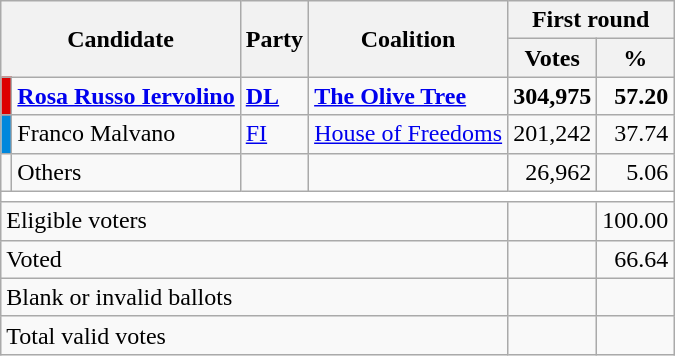<table class="wikitable centre">
<tr>
<th scope="col" rowspan=2 colspan=2>Candidate</th>
<th scope="col" rowspan=2 colspan=1>Party</th>
<th scope="col" rowspan=2 colspan=1>Coalition</th>
<th scope="col" colspan=2>First round</th>
</tr>
<tr>
<th scope="col">Votes</th>
<th scope="col">%</th>
</tr>
<tr>
<td bgcolor="#dd0000"></td>
<td><strong><a href='#'>Rosa Russo Iervolino</a></strong></td>
<td><strong><a href='#'>DL</a></strong></td>
<td><strong><a href='#'>The Olive Tree</a></strong></td>
<td style="text-align: right"><strong>304,975</strong></td>
<td style="text-align: right"><strong>57.20</strong></td>
</tr>
<tr>
<td bgcolor="#0087DC"></td>
<td>Franco Malvano</td>
<td><a href='#'>FI</a></td>
<td><a href='#'>House of Freedoms</a></td>
<td style="text-align: right">201,242</td>
<td style="text-align: right">37.74</td>
</tr>
<tr>
<td bgcolor=""></td>
<td>Others</td>
<td></td>
<td></td>
<td style="text-align: right">26,962</td>
<td style="text-align: right">5.06</td>
</tr>
<tr bgcolor=white>
<td colspan=6></td>
</tr>
<tr>
<td colspan=4>Eligible voters</td>
<td style="text-align: right"></td>
<td style="text-align: right">100.00</td>
</tr>
<tr>
<td colspan=4>Voted</td>
<td style="text-align: right"></td>
<td style="text-align: right">66.64</td>
</tr>
<tr>
<td colspan=4>Blank or invalid ballots</td>
<td style="text-align: right"></td>
<td style="text-align: right"></td>
</tr>
<tr>
<td colspan=4>Total valid votes</td>
<td style="text-align: right"></td>
<td style="text-align: right"></td>
</tr>
</table>
